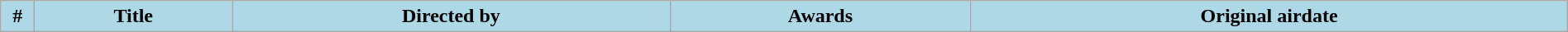<table class="wikitable plainrowheaders" style="width:100%; margin:auto;">
<tr>
<th style="background-color:#ADD8E6; width:20px;">#</th>
<th style="background-color:#ADD8E6;">Title</th>
<th style="background-color:#ADD8E6;">Directed by</th>
<th style="background-color:#ADD8E6;">Awards</th>
<th style="background-color:#ADD8E6;">Original airdate<br>








</th>
</tr>
</table>
